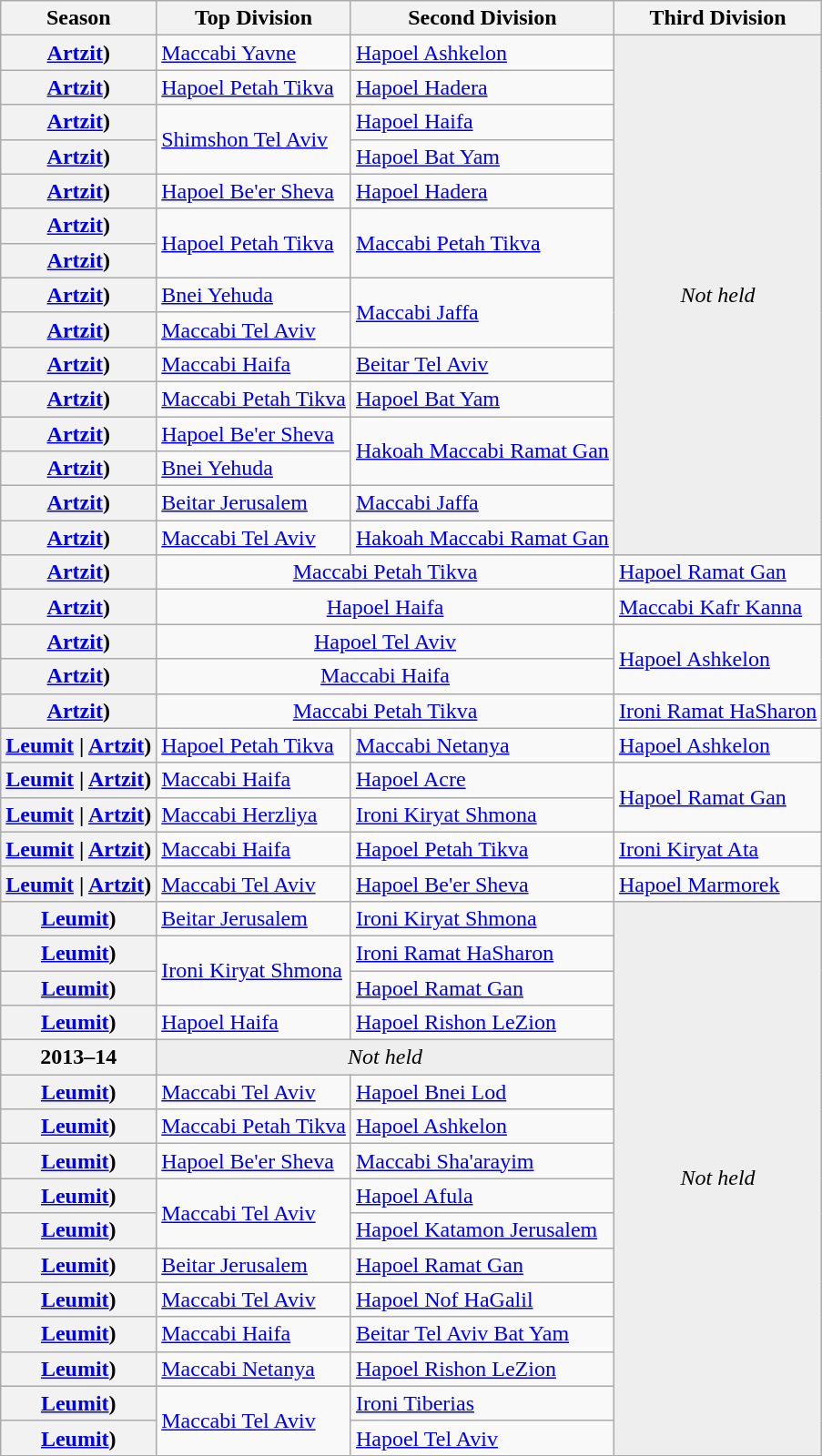<table class="wikitable sortable">
<tr>
<th>Season</th>
<th>Top Division</th>
<th>Second Division</th>
<th>Third Division</th>
</tr>
<tr>
<th 1984–85 (><a href='#'>Artzit</a>)</th>
<td><a href='#'>Maccabi Yavne</a></td>
<td><a href='#'>Hapoel Ashkelon</a></td>
<td rowspan=15 align=center bgcolor=eeeeee><em>Not held</em></td>
</tr>
<tr>
<th 1985–86 (><a href='#'>Artzit</a>)</th>
<td><a href='#'>Hapoel Petah Tikva</a></td>
<td><a href='#'>Hapoel Hadera</a></td>
</tr>
<tr>
<th 1986–87 (><a href='#'>Artzit</a>)</th>
<td rowspan=2><a href='#'>Shimshon Tel Aviv</a></td>
<td><a href='#'>Hapoel Haifa</a></td>
</tr>
<tr>
<th 1987–88 (><a href='#'>Artzit</a>)</th>
<td><a href='#'>Hapoel Bat Yam</a></td>
</tr>
<tr>
<th 1988–89 (><a href='#'>Artzit</a>)</th>
<td><a href='#'>Hapoel Be'er Sheva</a></td>
<td><a href='#'>Hapoel Hadera</a></td>
</tr>
<tr>
<th 1989–90 (><a href='#'>Artzit</a>)</th>
<td rowspan=2><a href='#'>Hapoel Petah Tikva</a></td>
<td rowspan=2><a href='#'>Maccabi Petah Tikva</a></td>
</tr>
<tr>
<th 1990–91 (><a href='#'>Artzit</a>)</th>
</tr>
<tr>
<th 1991–92 (><a href='#'>Artzit</a>)</th>
<td><a href='#'>Bnei Yehuda</a></td>
<td rowspan=2><a href='#'>Maccabi Jaffa</a></td>
</tr>
<tr>
<th 1992–93 (><a href='#'>Artzit</a>)</th>
<td><a href='#'>Maccabi Tel Aviv</a></td>
</tr>
<tr>
<th 1993–94 (><a href='#'>Artzit</a>)</th>
<td><a href='#'>Maccabi Haifa</a></td>
<td><a href='#'>Beitar Tel Aviv</a></td>
</tr>
<tr>
<th 1994–95 (><a href='#'>Artzit</a>)</th>
<td><a href='#'>Maccabi Petah Tikva</a></td>
<td><a href='#'>Hapoel Bat Yam</a></td>
</tr>
<tr>
<th 1995–96 (><a href='#'>Artzit</a>)</th>
<td><a href='#'>Hapoel Be'er Sheva</a></td>
<td rowspan=2><a href='#'>Hakoah Maccabi Ramat Gan</a></td>
</tr>
<tr>
<th 1996–97 (><a href='#'>Artzit</a>)</th>
<td><a href='#'>Bnei Yehuda</a></td>
</tr>
<tr>
<th 1997–98 (><a href='#'>Artzit</a>)</th>
<td><a href='#'>Beitar Jerusalem</a></td>
<td><a href='#'>Maccabi Jaffa</a></td>
</tr>
<tr>
<th 1998–99 (><a href='#'>Artzit</a>)</th>
<td><a href='#'>Maccabi Tel Aviv</a></td>
<td><a href='#'>Hakoah Maccabi Ramat Gan</a></td>
</tr>
<tr>
<th 1999–2000 (><a href='#'>Artzit</a>)</th>
<td colspan=2 align=center><a href='#'>Maccabi Petah Tikva</a></td>
<td><a href='#'>Hapoel Ramat Gan</a></td>
</tr>
<tr>
<th 2000–01 (><a href='#'>Artzit</a>)</th>
<td colspan=2 align=center><a href='#'>Hapoel Haifa</a></td>
<td><a href='#'>Maccabi Kafr Kanna</a></td>
</tr>
<tr>
<th 2001–02 (><a href='#'>Artzit</a>)</th>
<td colspan=2 align=center><a href='#'>Hapoel Tel Aviv</a></td>
<td rowspan=2><a href='#'>Hapoel Ashkelon</a></td>
</tr>
<tr>
<th 2002–03 (><a href='#'>Artzit</a>)</th>
<td colspan=2 align=center><a href='#'>Maccabi Haifa</a></td>
</tr>
<tr>
<th 2003–04 (><a href='#'>Artzit</a>)</th>
<td colspan=2 align=center><a href='#'>Maccabi Petah Tikva</a></td>
<td><a href='#'>Ironi Ramat HaSharon</a></td>
</tr>
<tr>
<th 2004–05 (><a href='#'>Leumit</a> | <a href='#'>Artzit</a>)</th>
<td><a href='#'>Hapoel Petah Tikva</a></td>
<td><a href='#'>Maccabi Netanya</a></td>
<td><a href='#'>Hapoel Ashkelon</a></td>
</tr>
<tr>
<th 2005–06 (><a href='#'>Leumit</a> | <a href='#'>Artzit</a>)</th>
<td><a href='#'>Maccabi Haifa</a></td>
<td><a href='#'>Hapoel Acre</a></td>
<td rowspan=2><a href='#'>Hapoel Ramat Gan</a></td>
</tr>
<tr>
<th 2006–07 (><a href='#'>Leumit</a> | <a href='#'>Artzit</a>)</th>
<td><a href='#'>Maccabi Herzliya</a></td>
<td><a href='#'>Ironi Kiryat Shmona</a></td>
</tr>
<tr>
<th 2007–08 (><a href='#'>Leumit</a> | <a href='#'>Artzit</a>)</th>
<td><a href='#'>Maccabi Haifa</a></td>
<td><a href='#'>Hapoel Petah Tikva</a></td>
<td><a href='#'>Ironi Kiryat Ata</a></td>
</tr>
<tr>
<th 2008–09 (><a href='#'>Leumit</a> | <a href='#'>Artzit</a>)</th>
<td><a href='#'>Maccabi Tel Aviv</a></td>
<td><a href='#'>Hapoel Be'er Sheva</a></td>
<td><a href='#'>Hapoel Marmorek</a></td>
</tr>
<tr>
<th 2009–10 (><a href='#'>Leumit</a>)</th>
<td><a href='#'>Beitar Jerusalem</a></td>
<td><a href='#'>Ironi Kiryat Shmona</a></td>
<td rowspan=16 align=center bgcolor=eeeeee><em>Not held</em></td>
</tr>
<tr>
<th 2010–11 (><a href='#'>Leumit</a>)</th>
<td rowspan=2><a href='#'>Ironi Kiryat Shmona</a></td>
<td><a href='#'>Ironi Ramat HaSharon</a></td>
</tr>
<tr>
<th 2011–12 (><a href='#'>Leumit</a>)</th>
<td><a href='#'>Hapoel Ramat Gan</a></td>
</tr>
<tr>
<th 2012–13 (><a href='#'>Leumit</a>)</th>
<td><a href='#'>Hapoel Haifa</a></td>
<td><a href='#'>Hapoel Rishon LeZion</a></td>
</tr>
<tr>
<th>2013–14</th>
<td colspan=2 align=center bgcolor=eeeeee><em>Not held</em></td>
</tr>
<tr>
<th 2014–15 (><a href='#'>Leumit</a>)</th>
<td><a href='#'>Maccabi Tel Aviv</a></td>
<td><a href='#'>Hapoel Bnei Lod</a></td>
</tr>
<tr>
<th 2015–16 (><a href='#'>Leumit</a>)</th>
<td><a href='#'>Maccabi Petah Tikva</a></td>
<td><a href='#'>Hapoel Ashkelon</a></td>
</tr>
<tr>
<th 2016–17 (><a href='#'>Leumit</a>)</th>
<td><a href='#'>Hapoel Be'er Sheva</a></td>
<td><a href='#'>Maccabi Sha'arayim</a></td>
</tr>
<tr>
<th 2017–18 (><a href='#'>Leumit</a>)</th>
<td rowspan=2><a href='#'>Maccabi Tel Aviv</a></td>
<td><a href='#'>Hapoel Afula</a></td>
</tr>
<tr>
<th 2018–19 (><a href='#'>Leumit</a>)</th>
<td><a href='#'>Hapoel Katamon Jerusalem</a></td>
</tr>
<tr>
<th 2019–20 (><a href='#'>Leumit</a>)</th>
<td><a href='#'>Beitar Jerusalem</a></td>
<td><a href='#'>Hapoel Ramat Gan</a></td>
</tr>
<tr>
<th 2020–21 (><a href='#'>Leumit</a>)</th>
<td><a href='#'>Maccabi Tel Aviv</a></td>
<td><a href='#'>Hapoel Nof HaGalil</a></td>
</tr>
<tr>
<th 2021–22 (><a href='#'>Leumit</a>)</th>
<td><a href='#'>Maccabi Haifa</a></td>
<td><a href='#'>Beitar Tel Aviv Bat Yam</a></td>
</tr>
<tr>
<th 2022–23 (><a href='#'>Leumit</a>)</th>
<td><a href='#'>Maccabi Netanya</a></td>
<td><a href='#'>Hapoel Rishon LeZion</a></td>
</tr>
<tr>
<th 2023–24 (><a href='#'>Leumit</a>)</th>
<td rowspan=2><a href='#'>Maccabi Tel Aviv</a></td>
<td><a href='#'>Ironi Tiberias</a></td>
</tr>
<tr>
<th 2024–25 (><a href='#'>Leumit</a>)</th>
<td><a href='#'>Hapoel Tel Aviv</a></td>
</tr>
</table>
